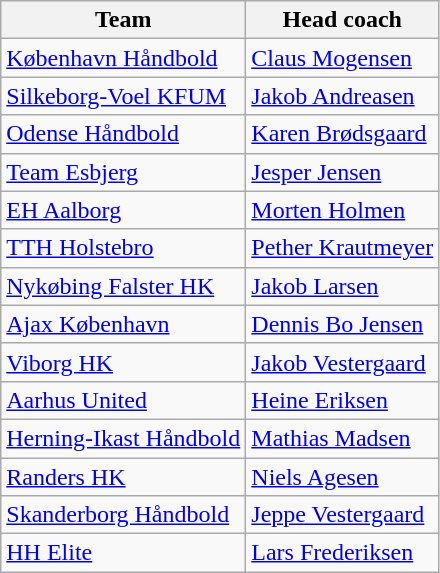<table class="wikitable sortable" style="text-align: left;">
<tr>
<th>Team</th>
<th>Head coach</th>
</tr>
<tr>
<td><a href='#'>København Håndbold</a></td>
<td> <a href='#'>Claus Mogensen</a></td>
</tr>
<tr>
<td><a href='#'>Silkeborg-Voel KFUM</a></td>
<td> <a href='#'>Jakob Andreasen</a></td>
</tr>
<tr>
<td><a href='#'>Odense Håndbold</a></td>
<td> <a href='#'>Karen Brødsgaard</a></td>
</tr>
<tr>
<td><a href='#'>Team Esbjerg</a></td>
<td> <a href='#'>Jesper Jensen</a></td>
</tr>
<tr>
<td><a href='#'>EH Aalborg</a></td>
<td> <a href='#'>Morten Holmen</a></td>
</tr>
<tr>
<td><a href='#'>TTH Holstebro</a></td>
<td> <a href='#'>Pether Krautmeyer</a></td>
</tr>
<tr>
<td><a href='#'>Nykøbing Falster HK</a></td>
<td> <a href='#'>Jakob Larsen</a></td>
</tr>
<tr>
<td><a href='#'>Ajax København</a></td>
<td> <a href='#'>Dennis Bo Jensen</a></td>
</tr>
<tr>
<td><a href='#'>Viborg HK</a></td>
<td> <a href='#'>Jakob Vestergaard</a></td>
</tr>
<tr>
<td><a href='#'>Aarhus United</a></td>
<td> <a href='#'>Heine Eriksen</a></td>
</tr>
<tr>
<td><a href='#'>Herning-Ikast Håndbold</a></td>
<td> <a href='#'>Mathias Madsen</a></td>
</tr>
<tr>
<td><a href='#'>Randers HK</a></td>
<td> <a href='#'>Niels Agesen</a></td>
</tr>
<tr>
<td><a href='#'>Skanderborg Håndbold</a></td>
<td> <a href='#'>Jeppe Vestergaard</a></td>
</tr>
<tr>
<td><a href='#'>HH Elite</a></td>
<td> <a href='#'>Lars Frederiksen</a></td>
</tr>
</table>
